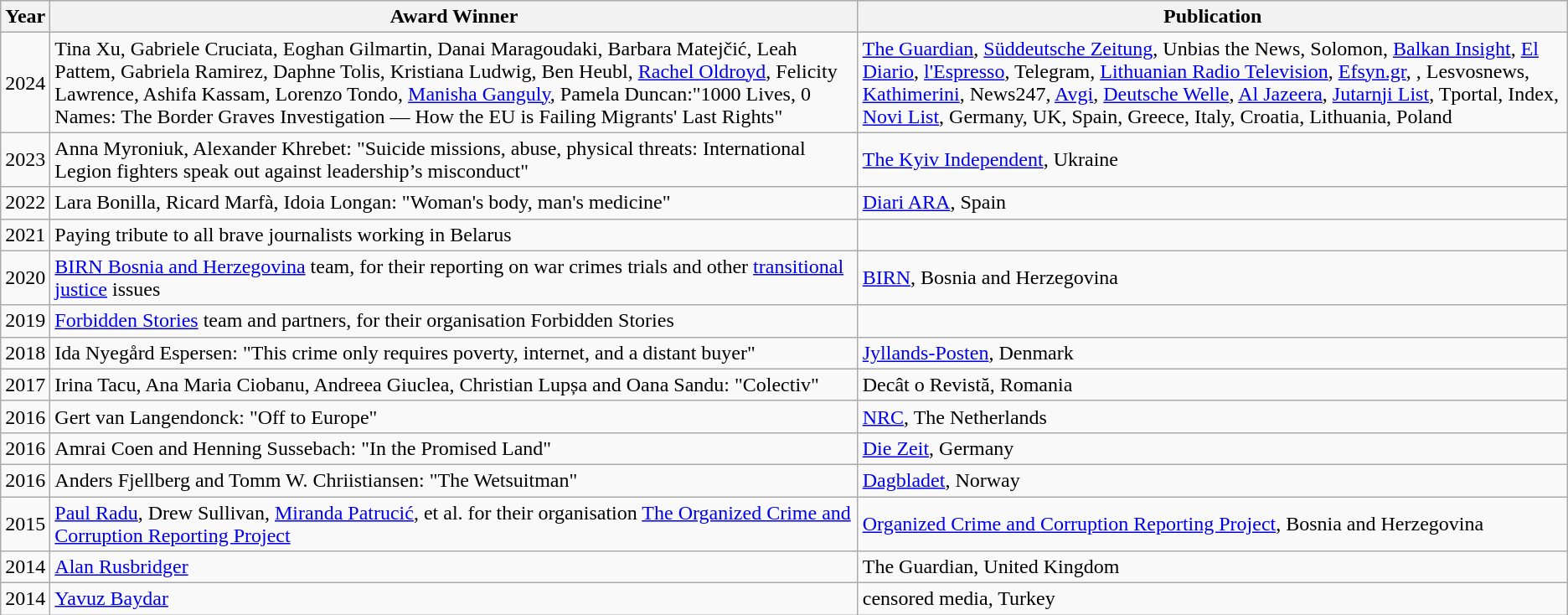<table class="wikitable sortable">
<tr>
<th>Year</th>
<th>Award Winner</th>
<th>Publication</th>
</tr>
<tr>
<td>2024</td>
<td>Tina Xu, Gabriele Cruciata, Eoghan Gilmartin, Danai Maragoudaki, Barbara Matejčić, Leah Pattem, Gabriela Ramirez, Daphne Tolis, Kristiana Ludwig, Ben Heubl, <a href='#'>Rachel Oldroyd</a>, Felicity Lawrence, Ashifa Kassam, Lorenzo Tondo, <a href='#'>Manisha Ganguly</a>, Pamela Duncan:"1000 Lives, 0 Names: The Border Graves Investigation — How the EU is Failing Migrants' Last Rights"</td>
<td><a href='#'>The Guardian</a>, <a href='#'>Süddeutsche Zeitung</a>, Unbias the News, Solomon, <a href='#'>Balkan Insight</a>, <a href='#'>El Diario</a>, <a href='#'>l'Espresso</a>, Telegram, <a href='#'>Lithuanian Radio Television</a>, <a href='#'>Efsyn.gr</a>, , Lesvosnews, <a href='#'>Kathimerini</a>, News247, <a href='#'>Avgi</a>, <a href='#'>Deutsche Welle</a>, <a href='#'>Al Jazeera</a>, <a href='#'>Jutarnji List</a>, Tportal, Index, <a href='#'>Novi List</a>, Germany, UK, Spain, Greece, Italy, Croatia, Lithuania, Poland</td>
</tr>
<tr>
<td>2023</td>
<td>Anna Myroniuk, Alexander Khrebet: "Suicide missions, abuse, physical threats: International Legion fighters speak out against leadership’s misconduct"</td>
<td><a href='#'>The Kyiv Independent</a>, Ukraine</td>
</tr>
<tr>
<td>2022</td>
<td>Lara Bonilla, Ricard Marfà, Idoia Longan: "Woman's body, man's medicine"</td>
<td><a href='#'>Diari ARA</a>, Spain</td>
</tr>
<tr>
<td>2021</td>
<td>Paying tribute to all brave journalists working in Belarus</td>
<td></td>
</tr>
<tr>
<td>2020</td>
<td><a href='#'>BIRN Bosnia and Herzegovina</a> team, for their reporting on war crimes trials and other <a href='#'>transitional justice</a> issues</td>
<td><a href='#'>BIRN</a>, Bosnia and Herzegovina</td>
</tr>
<tr>
<td>2019</td>
<td><a href='#'>Forbidden Stories</a> team and partners, for their organisation Forbidden Stories</td>
<td></td>
</tr>
<tr>
<td>2018</td>
<td>Ida Nyegård Espersen: "This crime only requires poverty, internet, and a distant buyer"</td>
<td><a href='#'>Jyllands-Posten</a>, Denmark</td>
</tr>
<tr>
<td>2017</td>
<td>Irina Tacu, Ana Maria Ciobanu, Andreea Giuclea, Christian Lupșa and Oana Sandu: "Colectiv"</td>
<td>Decât o Revistă, Romania</td>
</tr>
<tr>
<td>2016</td>
<td>Gert van Langendonck: "Off to Europe"</td>
<td><a href='#'>NRC</a>, The Netherlands</td>
</tr>
<tr>
<td>2016</td>
<td>Amrai Coen and Henning Sussebach: "In the Promised Land"</td>
<td><a href='#'>Die Zeit</a>, Germany</td>
</tr>
<tr>
<td>2016</td>
<td>Anders Fjellberg and Tomm W. Chriistiansen: "The Wetsuitman"</td>
<td><a href='#'>Dagbladet</a>, Norway</td>
</tr>
<tr>
<td>2015</td>
<td><a href='#'>Paul Radu</a>, Drew Sullivan, <a href='#'>Miranda Patrucić</a>, et al. for their organisation <a href='#'>The Organized Crime and Corruption Reporting Project</a></td>
<td><a href='#'>Organized Crime and Corruption Reporting Project</a>, Bosnia and Herzegovina</td>
</tr>
<tr>
<td>2014</td>
<td><a href='#'>Alan Rusbridger</a></td>
<td>The Guardian, United Kingdom</td>
</tr>
<tr>
<td>2014</td>
<td><a href='#'>Yavuz Baydar</a></td>
<td>censored media, Turkey</td>
</tr>
</table>
